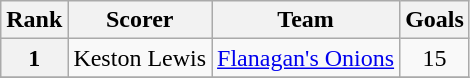<table class="wikitable" style="text-align:center">
<tr>
<th>Rank</th>
<th>Scorer</th>
<th>Team</th>
<th>Goals</th>
</tr>
<tr>
<th rowspan="1">1</th>
<td align="left"> Keston Lewis</td>
<td align="left"><a href='#'>Flanagan's Onions</a></td>
<td>15</td>
</tr>
<tr>
</tr>
</table>
